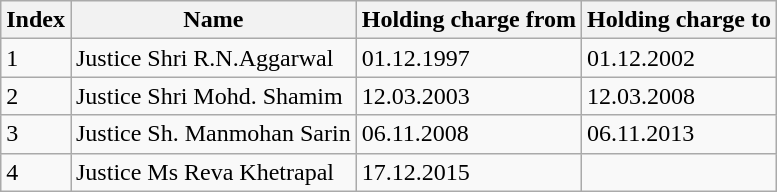<table class="wikitable">
<tr>
<th>Index</th>
<th>Name</th>
<th>Holding charge from</th>
<th>Holding charge to</th>
</tr>
<tr>
<td>1</td>
<td>Justice Shri R.N.Aggarwal </td>
<td>01.12.1997 </td>
<td>01.12.2002 </td>
</tr>
<tr>
<td>2</td>
<td>Justice Shri Mohd. Shamim </td>
<td>12.03.2003 </td>
<td>12.03.2008</td>
</tr>
<tr>
<td>3</td>
<td>Justice Sh. Manmohan Sarin</td>
<td>06.11.2008</td>
<td>06.11.2013</td>
</tr>
<tr>
<td>4</td>
<td>Justice Ms Reva Khetrapal</td>
<td>17.12.2015</td>
<td></td>
</tr>
</table>
